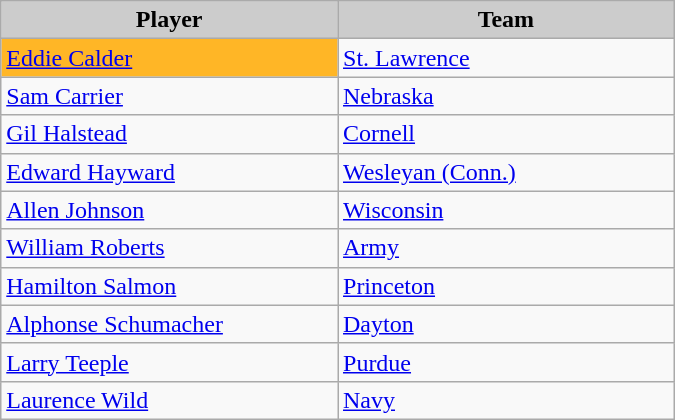<table class="wikitable sortable" style="width:450px" "border:'1' 'solid' 'gray'">
<tr>
<th style="background:#CCCCCC;width:50%">Player</th>
<th style="background:#CCCCCC;width:50%">Team</th>
</tr>
<tr>
<td style="background-color:#ffb626"><a href='#'>Eddie Calder</a></td>
<td><a href='#'>St. Lawrence</a></td>
</tr>
<tr>
<td><a href='#'>Sam Carrier</a></td>
<td><a href='#'>Nebraska</a></td>
</tr>
<tr>
<td><a href='#'>Gil Halstead</a></td>
<td><a href='#'>Cornell</a></td>
</tr>
<tr>
<td><a href='#'>Edward Hayward</a></td>
<td><a href='#'>Wesleyan (Conn.)</a></td>
</tr>
<tr>
<td><a href='#'>Allen Johnson</a></td>
<td><a href='#'>Wisconsin</a></td>
</tr>
<tr>
<td><a href='#'>William Roberts</a></td>
<td><a href='#'>Army</a></td>
</tr>
<tr>
<td><a href='#'>Hamilton Salmon</a></td>
<td><a href='#'>Princeton</a></td>
</tr>
<tr>
<td><a href='#'>Alphonse Schumacher</a></td>
<td><a href='#'>Dayton</a></td>
</tr>
<tr>
<td><a href='#'>Larry Teeple</a></td>
<td><a href='#'>Purdue</a></td>
</tr>
<tr>
<td><a href='#'>Laurence Wild</a></td>
<td><a href='#'>Navy</a></td>
</tr>
</table>
